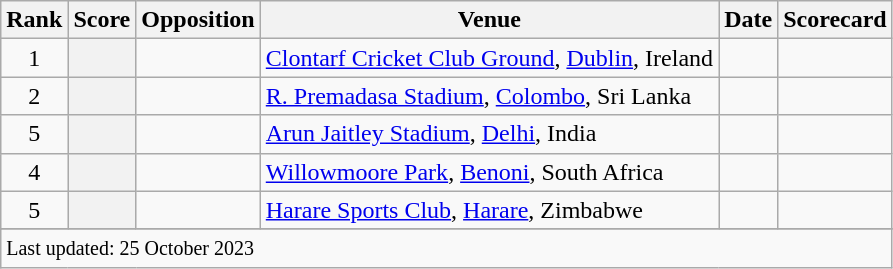<table class="wikitable plainrowheaders sortable">
<tr>
<th scope=col>Rank</th>
<th scope=col>Score</th>
<th scope=col>Opposition</th>
<th scope=col>Venue</th>
<th scope=col>Date</th>
<th scope=col>Scorecard</th>
</tr>
<tr>
<td align=center>1</td>
<th scope=row style=text-align:center;></th>
<td></td>
<td><a href='#'>Clontarf Cricket Club Ground</a>, <a href='#'>Dublin</a>, Ireland</td>
<td></td>
<td></td>
</tr>
<tr>
<td align=center>2</td>
<th scope=row style=text-align:center;></th>
<td></td>
<td><a href='#'>R. Premadasa Stadium</a>, <a href='#'>Colombo</a>, Sri Lanka</td>
<td></td>
<td></td>
</tr>
<tr>
<td align="center">5</td>
<th scope="row" style="text-align:center;"></th>
<td></td>
<td><a href='#'>Arun Jaitley Stadium</a>, <a href='#'>Delhi</a>, India</td>
<td> </td>
<td></td>
</tr>
<tr>
<td align=center>4</td>
<th scope=row style=text-align:center;></th>
<td></td>
<td><a href='#'>Willowmoore Park</a>, <a href='#'>Benoni</a>, South Africa</td>
<td></td>
<td></td>
</tr>
<tr>
<td align="center">5</td>
<th scope="row" style="text-align:center;"></th>
<td></td>
<td><a href='#'>Harare Sports Club</a>, <a href='#'>Harare</a>, Zimbabwe</td>
<td> </td>
<td></td>
</tr>
<tr>
</tr>
<tr class=sortbottom>
<td colspan=6><small>Last updated: 25 October 2023</small></td>
</tr>
</table>
